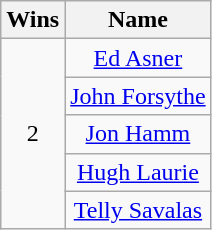<table class="wikitable sortable" style="text-align: center;">
<tr>
<th scope="col">Wins</th>
<th scope="col" align="center">Name</th>
</tr>
<tr>
<td rowspan="5">2</td>
<td><a href='#'>Ed Asner</a></td>
</tr>
<tr>
<td><a href='#'>John Forsythe</a></td>
</tr>
<tr>
<td><a href='#'>Jon Hamm</a></td>
</tr>
<tr>
<td><a href='#'>Hugh Laurie</a></td>
</tr>
<tr>
<td><a href='#'>Telly Savalas</a></td>
</tr>
</table>
